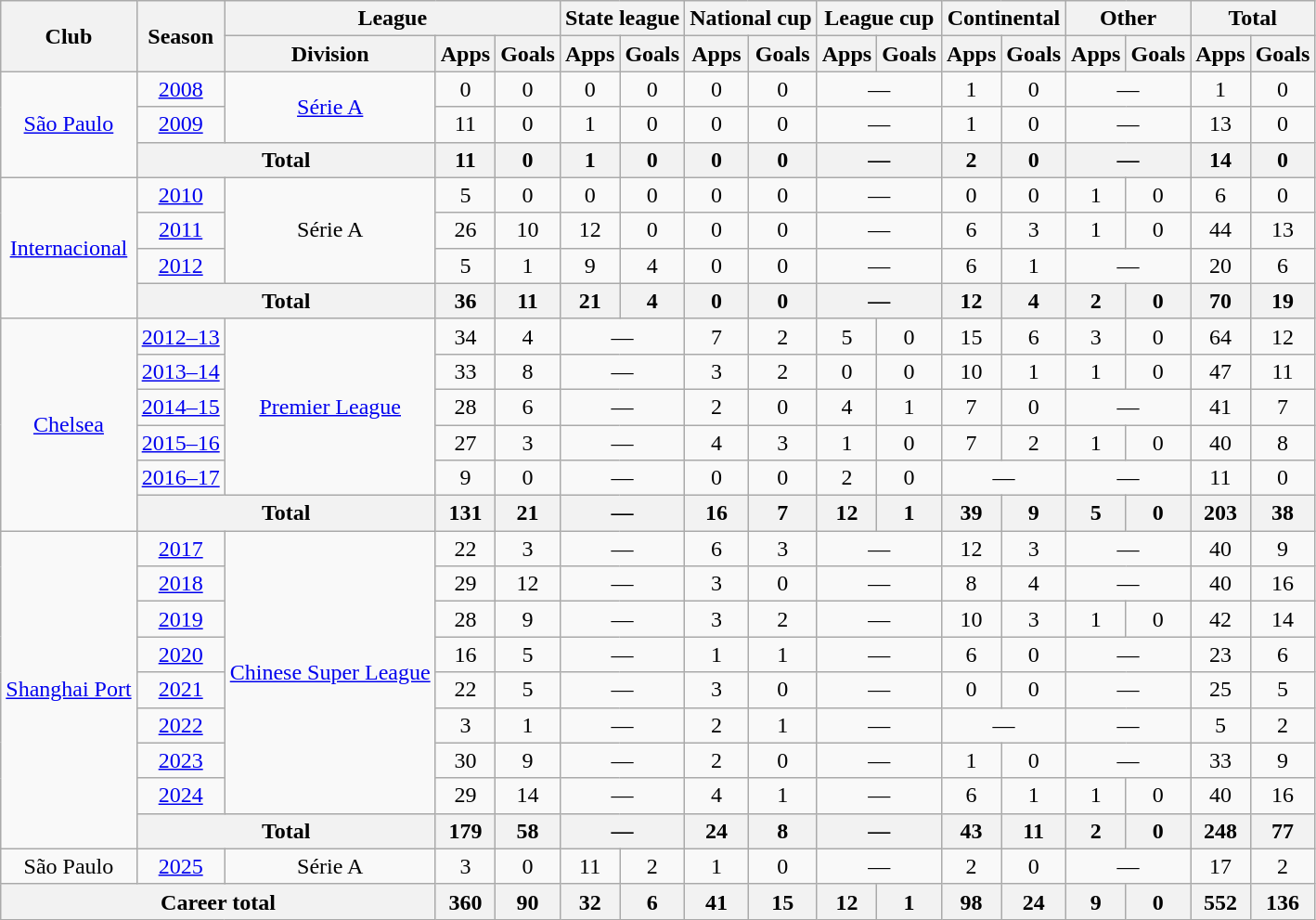<table class="wikitable" style="text-align: center">
<tr>
<th rowspan="2">Club</th>
<th rowspan="2">Season</th>
<th colspan="3">League</th>
<th colspan="2">State league</th>
<th colspan="2">National cup</th>
<th colspan="2">League cup</th>
<th colspan="2">Continental</th>
<th colspan="2">Other</th>
<th colspan="2">Total</th>
</tr>
<tr>
<th>Division</th>
<th>Apps</th>
<th>Goals</th>
<th>Apps</th>
<th>Goals</th>
<th>Apps</th>
<th>Goals</th>
<th>Apps</th>
<th>Goals</th>
<th>Apps</th>
<th>Goals</th>
<th>Apps</th>
<th>Goals</th>
<th>Apps</th>
<th>Goals</th>
</tr>
<tr>
<td rowspan="3"><a href='#'>São Paulo</a></td>
<td><a href='#'>2008</a></td>
<td rowspan="2"><a href='#'>Série A</a></td>
<td>0</td>
<td>0</td>
<td>0</td>
<td>0</td>
<td>0</td>
<td>0</td>
<td colspan="2">—</td>
<td>1</td>
<td>0</td>
<td colspan="2">—</td>
<td>1</td>
<td>0</td>
</tr>
<tr>
<td><a href='#'>2009</a></td>
<td>11</td>
<td>0</td>
<td>1</td>
<td>0</td>
<td>0</td>
<td>0</td>
<td colspan="2">—</td>
<td>1</td>
<td>0</td>
<td colspan="2">—</td>
<td>13</td>
<td>0</td>
</tr>
<tr>
<th colspan="2">Total</th>
<th>11</th>
<th>0</th>
<th>1</th>
<th>0</th>
<th>0</th>
<th>0</th>
<th colspan="2">—</th>
<th>2</th>
<th>0</th>
<th colspan="2">—</th>
<th>14</th>
<th>0</th>
</tr>
<tr>
<td rowspan="4"><a href='#'>Internacional</a></td>
<td><a href='#'>2010</a></td>
<td rowspan="3">Série A</td>
<td>5</td>
<td>0</td>
<td>0</td>
<td>0</td>
<td>0</td>
<td>0</td>
<td colspan="2">—</td>
<td>0</td>
<td>0</td>
<td>1</td>
<td>0</td>
<td>6</td>
<td>0</td>
</tr>
<tr>
<td><a href='#'>2011</a></td>
<td>26</td>
<td>10</td>
<td>12</td>
<td>0</td>
<td>0</td>
<td>0</td>
<td colspan="2">—</td>
<td>6</td>
<td>3</td>
<td>1</td>
<td>0</td>
<td>44</td>
<td>13</td>
</tr>
<tr>
<td><a href='#'>2012</a></td>
<td>5</td>
<td>1</td>
<td>9</td>
<td>4</td>
<td>0</td>
<td>0</td>
<td colspan="2">—</td>
<td>6</td>
<td>1</td>
<td colspan="2">—</td>
<td>20</td>
<td>6</td>
</tr>
<tr>
<th colspan="2">Total</th>
<th>36</th>
<th>11</th>
<th>21</th>
<th>4</th>
<th>0</th>
<th>0</th>
<th colspan="2">—</th>
<th>12</th>
<th>4</th>
<th>2</th>
<th>0</th>
<th>70</th>
<th>19</th>
</tr>
<tr>
<td rowspan="6"><a href='#'>Chelsea</a></td>
<td><a href='#'>2012–13</a></td>
<td rowspan="5"><a href='#'>Premier League</a></td>
<td>34</td>
<td>4</td>
<td colspan="2">—</td>
<td>7</td>
<td>2</td>
<td>5</td>
<td>0</td>
<td>15</td>
<td>6</td>
<td>3</td>
<td>0</td>
<td>64</td>
<td>12</td>
</tr>
<tr>
<td><a href='#'>2013–14</a></td>
<td>33</td>
<td>8</td>
<td colspan="2">—</td>
<td>3</td>
<td>2</td>
<td>0</td>
<td>0</td>
<td>10</td>
<td>1</td>
<td>1</td>
<td>0</td>
<td>47</td>
<td>11</td>
</tr>
<tr>
<td><a href='#'>2014–15</a></td>
<td>28</td>
<td>6</td>
<td colspan="2">—</td>
<td>2</td>
<td>0</td>
<td>4</td>
<td>1</td>
<td>7</td>
<td>0</td>
<td colspan="2">—</td>
<td>41</td>
<td>7</td>
</tr>
<tr>
<td><a href='#'>2015–16</a></td>
<td>27</td>
<td>3</td>
<td colspan="2">—</td>
<td>4</td>
<td>3</td>
<td>1</td>
<td>0</td>
<td>7</td>
<td>2</td>
<td>1</td>
<td>0</td>
<td>40</td>
<td>8</td>
</tr>
<tr>
<td><a href='#'>2016–17</a></td>
<td>9</td>
<td>0</td>
<td colspan="2">—</td>
<td>0</td>
<td>0</td>
<td>2</td>
<td>0</td>
<td colspan="2">—</td>
<td colspan="2">—</td>
<td>11</td>
<td>0</td>
</tr>
<tr>
<th colspan="2">Total</th>
<th>131</th>
<th>21</th>
<th colspan="2">—</th>
<th>16</th>
<th>7</th>
<th>12</th>
<th>1</th>
<th>39</th>
<th>9</th>
<th>5</th>
<th>0</th>
<th>203</th>
<th>38</th>
</tr>
<tr>
<td rowspan="9"><a href='#'>Shanghai Port</a></td>
<td><a href='#'>2017</a></td>
<td rowspan="8"><a href='#'>Chinese Super League</a></td>
<td>22</td>
<td>3</td>
<td colspan="2">—</td>
<td>6</td>
<td>3</td>
<td colspan="2">—</td>
<td>12</td>
<td>3</td>
<td colspan="2">—</td>
<td>40</td>
<td>9</td>
</tr>
<tr>
<td><a href='#'>2018</a></td>
<td>29</td>
<td>12</td>
<td colspan="2">—</td>
<td>3</td>
<td>0</td>
<td colspan="2">—</td>
<td>8</td>
<td>4</td>
<td colspan="2">—</td>
<td>40</td>
<td>16</td>
</tr>
<tr>
<td><a href='#'>2019</a></td>
<td>28</td>
<td>9</td>
<td colspan="2">—</td>
<td>3</td>
<td>2</td>
<td colspan="2">—</td>
<td>10</td>
<td>3</td>
<td>1</td>
<td>0</td>
<td>42</td>
<td>14</td>
</tr>
<tr>
<td><a href='#'>2020</a></td>
<td>16</td>
<td>5</td>
<td colspan="2">—</td>
<td>1</td>
<td>1</td>
<td colspan="2">—</td>
<td>6</td>
<td>0</td>
<td colspan="2">—</td>
<td>23</td>
<td>6</td>
</tr>
<tr>
<td><a href='#'>2021</a></td>
<td>22</td>
<td>5</td>
<td colspan="2">—</td>
<td>3</td>
<td>0</td>
<td colspan="2">—</td>
<td>0</td>
<td>0</td>
<td colspan="2">—</td>
<td>25</td>
<td>5</td>
</tr>
<tr>
<td><a href='#'>2022</a></td>
<td>3</td>
<td>1</td>
<td colspan="2">—</td>
<td>2</td>
<td>1</td>
<td colspan="2">—</td>
<td colspan="2">—</td>
<td colspan="2">—</td>
<td>5</td>
<td>2</td>
</tr>
<tr>
<td><a href='#'>2023</a></td>
<td>30</td>
<td>9</td>
<td colspan="2">—</td>
<td>2</td>
<td>0</td>
<td colspan="2">—</td>
<td>1</td>
<td>0</td>
<td colspan="2">—</td>
<td>33</td>
<td>9</td>
</tr>
<tr>
<td><a href='#'>2024</a></td>
<td>29</td>
<td>14</td>
<td colspan="2">—</td>
<td>4</td>
<td>1</td>
<td colspan="2">—</td>
<td>6</td>
<td>1</td>
<td>1</td>
<td>0</td>
<td>40</td>
<td>16</td>
</tr>
<tr>
<th colspan="2">Total</th>
<th>179</th>
<th>58</th>
<th colspan="2">—</th>
<th>24</th>
<th>8</th>
<th colspan="2">—</th>
<th>43</th>
<th>11</th>
<th>2</th>
<th>0</th>
<th>248</th>
<th>77</th>
</tr>
<tr>
<td>São Paulo</td>
<td><a href='#'>2025</a></td>
<td>Série A</td>
<td>3</td>
<td>0</td>
<td>11</td>
<td>2</td>
<td>1</td>
<td>0</td>
<td colspan="2">—</td>
<td>2</td>
<td>0</td>
<td colspan="2">—</td>
<td>17</td>
<td>2</td>
</tr>
<tr>
<th colspan="3">Career total</th>
<th>360</th>
<th>90</th>
<th>32</th>
<th>6</th>
<th>41</th>
<th>15</th>
<th>12</th>
<th>1</th>
<th>98</th>
<th>24</th>
<th>9</th>
<th>0</th>
<th>552</th>
<th>136</th>
</tr>
</table>
